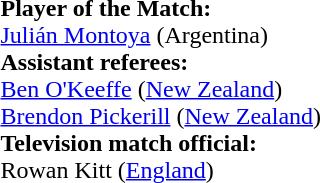<table style="width:100%">
<tr>
<td><br><strong>Player of the Match:</strong>
<br><a href='#'>Julián Montoya</a> (Argentina)<br><strong>Assistant referees:</strong>
<br><a href='#'>Ben O'Keeffe</a> (<a href='#'>New Zealand</a>)
<br><a href='#'>Brendon Pickerill</a> (<a href='#'>New Zealand</a>)
<br><strong>Television match official:</strong>
<br>Rowan Kitt (<a href='#'>England</a>)</td>
</tr>
</table>
